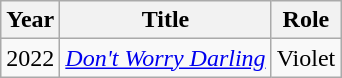<table class="wikitable sortable">
<tr>
<th>Year</th>
<th>Title</th>
<th>Role</th>
</tr>
<tr>
<td>2022</td>
<td><em><a href='#'>Don't Worry Darling</a></em></td>
<td>Violet</td>
</tr>
</table>
